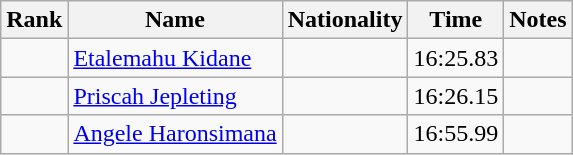<table class="wikitable sortable" style="text-align:center">
<tr>
<th>Rank</th>
<th>Name</th>
<th>Nationality</th>
<th>Time</th>
<th>Notes</th>
</tr>
<tr>
<td></td>
<td align=left><a href='#'>Etalemahu Kidane</a></td>
<td align=left></td>
<td>16:25.83</td>
<td></td>
</tr>
<tr>
<td></td>
<td align=left><a href='#'>Priscah Jepleting</a></td>
<td align=left></td>
<td>16:26.15</td>
<td></td>
</tr>
<tr>
<td></td>
<td align=left><a href='#'>Angele Haronsimana</a></td>
<td align=left></td>
<td>16:55.99</td>
<td></td>
</tr>
</table>
